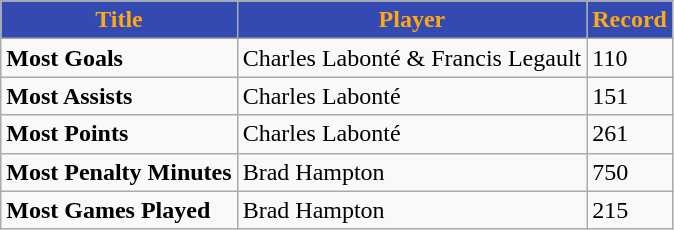<table class="wikitable">
<tr align="center" style="color: #FFA812" bgcolor="#324AB2">
<td><strong>Title</strong></td>
<td><strong>Player</strong></td>
<td><strong>Record</strong></td>
</tr>
<tr>
<td><strong>Most Goals</strong></td>
<td>Charles Labonté & Francis Legault</td>
<td>110</td>
</tr>
<tr>
<td><strong>Most Assists</strong></td>
<td>Charles Labonté</td>
<td>151</td>
</tr>
<tr>
<td><strong>Most Points</strong></td>
<td>Charles Labonté</td>
<td>261</td>
</tr>
<tr>
<td><strong>Most Penalty Minutes</strong></td>
<td>Brad Hampton</td>
<td>750</td>
</tr>
<tr>
<td><strong>Most Games Played</strong></td>
<td>Brad Hampton</td>
<td>215</td>
</tr>
</table>
